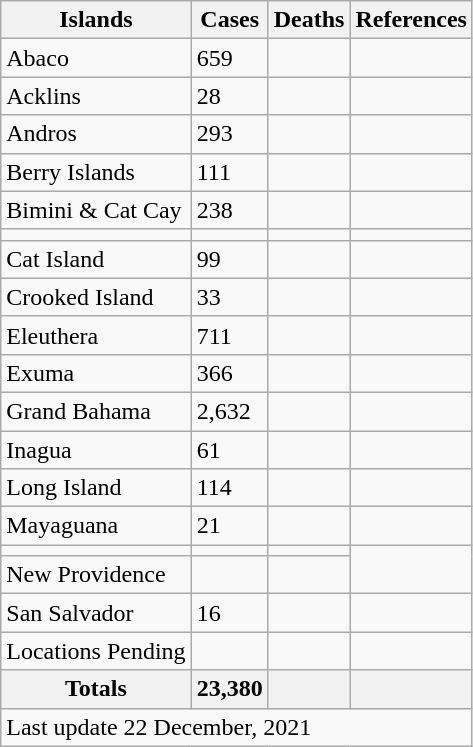<table class="wikitable sortable">
<tr>
<th>Islands</th>
<th>Cases</th>
<th>Deaths</th>
<th>References</th>
</tr>
<tr>
<td>Abaco</td>
<td>659</td>
<td></td>
<td></td>
</tr>
<tr>
<td>Acklins</td>
<td>28</td>
<td></td>
<td></td>
</tr>
<tr>
<td>Andros</td>
<td>293</td>
<td></td>
<td></td>
</tr>
<tr>
<td>Berry Islands</td>
<td>111</td>
<td></td>
<td></td>
</tr>
<tr>
<td>Bimini & Cat Cay</td>
<td>238</td>
<td></td>
<td></td>
</tr>
<tr>
<td></td>
<td></td>
<td></td>
</tr>
<tr>
<td>Cat Island</td>
<td>99</td>
<td></td>
<td></td>
</tr>
<tr>
<td>Crooked Island</td>
<td>33</td>
<td></td>
<td></td>
</tr>
<tr>
<td>Eleuthera</td>
<td>711</td>
<td></td>
<td></td>
</tr>
<tr>
<td>Exuma</td>
<td>366</td>
<td></td>
<td></td>
</tr>
<tr>
<td>Grand Bahama</td>
<td>2,632</td>
<td></td>
<td></td>
</tr>
<tr>
<td>Inagua</td>
<td>61</td>
<td></td>
<td></td>
</tr>
<tr>
<td>Long Island</td>
<td>114</td>
<td></td>
<td></td>
</tr>
<tr>
<td>Mayaguana</td>
<td>21</td>
<td></td>
<td></td>
</tr>
<tr>
<td></td>
<td></td>
<td></td>
</tr>
<tr>
<td>New Providence</td>
<td 17,891></td>
<td></td>
</tr>
<tr>
<td>San Salvador</td>
<td>16</td>
<td></td>
<td></td>
</tr>
<tr>
<td>Locations Pending</td>
<td 107></td>
<td></td>
</tr>
<tr>
<th>Totals</th>
<th>23,380</th>
<th></th>
<th></th>
</tr>
<tr>
<td colspan="4">Last update 22 December, 2021</td>
</tr>
</table>
